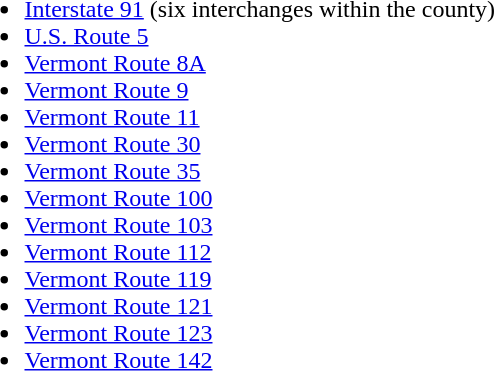<table>
<tr valign=top>
<td><br><ul><li> <a href='#'>Interstate 91</a> (six interchanges within the county)</li><li> <a href='#'>U.S. Route 5</a></li><li> <a href='#'>Vermont Route 8A</a></li><li> <a href='#'>Vermont Route 9</a></li><li> <a href='#'>Vermont Route 11</a></li><li> <a href='#'>Vermont Route 30</a></li><li> <a href='#'>Vermont Route 35</a></li><li> <a href='#'>Vermont Route 100</a></li><li> <a href='#'>Vermont Route 103</a></li><li> <a href='#'>Vermont Route 112</a></li><li> <a href='#'>Vermont Route 119</a></li><li> <a href='#'>Vermont Route 121</a></li><li> <a href='#'>Vermont Route 123</a></li><li> <a href='#'>Vermont Route 142</a></li></ul></td>
</tr>
</table>
